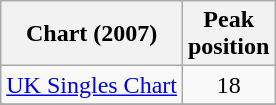<table class="wikitable">
<tr>
<th align="left">Chart (2007)</th>
<th align="left">Peak<br>position</th>
</tr>
<tr>
<td align="left"><a href='#'>UK Singles Chart</a></td>
<td align="center">18</td>
</tr>
<tr>
</tr>
</table>
